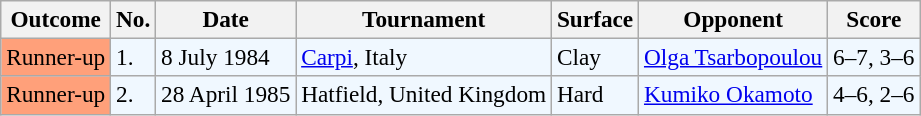<table class="sortable wikitable" style=font-size:97%>
<tr>
<th>Outcome</th>
<th>No.</th>
<th>Date</th>
<th>Tournament</th>
<th>Surface</th>
<th>Opponent</th>
<th>Score</th>
</tr>
<tr style="background:#f0f8ff;">
<td bgcolor="FFA07A">Runner-up</td>
<td>1.</td>
<td>8 July 1984</td>
<td><a href='#'>Carpi</a>, Italy</td>
<td>Clay</td>
<td> <a href='#'>Olga Tsarbopoulou</a></td>
<td>6–7, 3–6</td>
</tr>
<tr style="background:#f0f8ff;">
<td bgcolor="FFA07A">Runner-up</td>
<td>2.</td>
<td>28 April 1985</td>
<td>Hatfield, United Kingdom</td>
<td>Hard</td>
<td> <a href='#'>Kumiko Okamoto</a></td>
<td>4–6, 2–6</td>
</tr>
</table>
